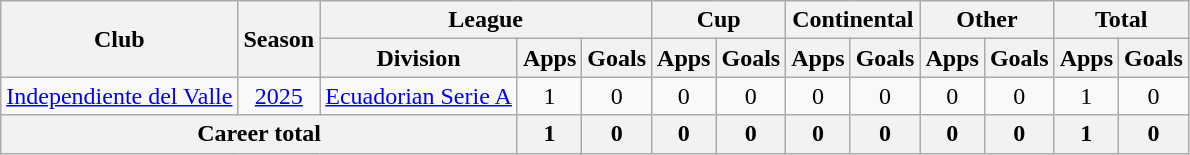<table class=wikitable style=text-align:center>
<tr>
<th rowspan="2">Club</th>
<th rowspan="2">Season</th>
<th colspan="3">League</th>
<th colspan="2">Cup</th>
<th colspan="2">Continental</th>
<th colspan="2">Other</th>
<th colspan="2">Total</th>
</tr>
<tr>
<th>Division</th>
<th>Apps</th>
<th>Goals</th>
<th>Apps</th>
<th>Goals</th>
<th>Apps</th>
<th>Goals</th>
<th>Apps</th>
<th>Goals</th>
<th>Apps</th>
<th>Goals</th>
</tr>
<tr>
<td><a href='#'>Independiente del Valle</a></td>
<td><a href='#'>2025</a></td>
<td><a href='#'>Ecuadorian Serie A</a></td>
<td>1</td>
<td>0</td>
<td>0</td>
<td>0</td>
<td>0</td>
<td>0</td>
<td>0</td>
<td>0</td>
<td>1</td>
<td>0</td>
</tr>
<tr>
<th colspan="3"><strong>Career total</strong></th>
<th>1</th>
<th>0</th>
<th>0</th>
<th>0</th>
<th>0</th>
<th>0</th>
<th>0</th>
<th>0</th>
<th>1</th>
<th>0</th>
</tr>
</table>
